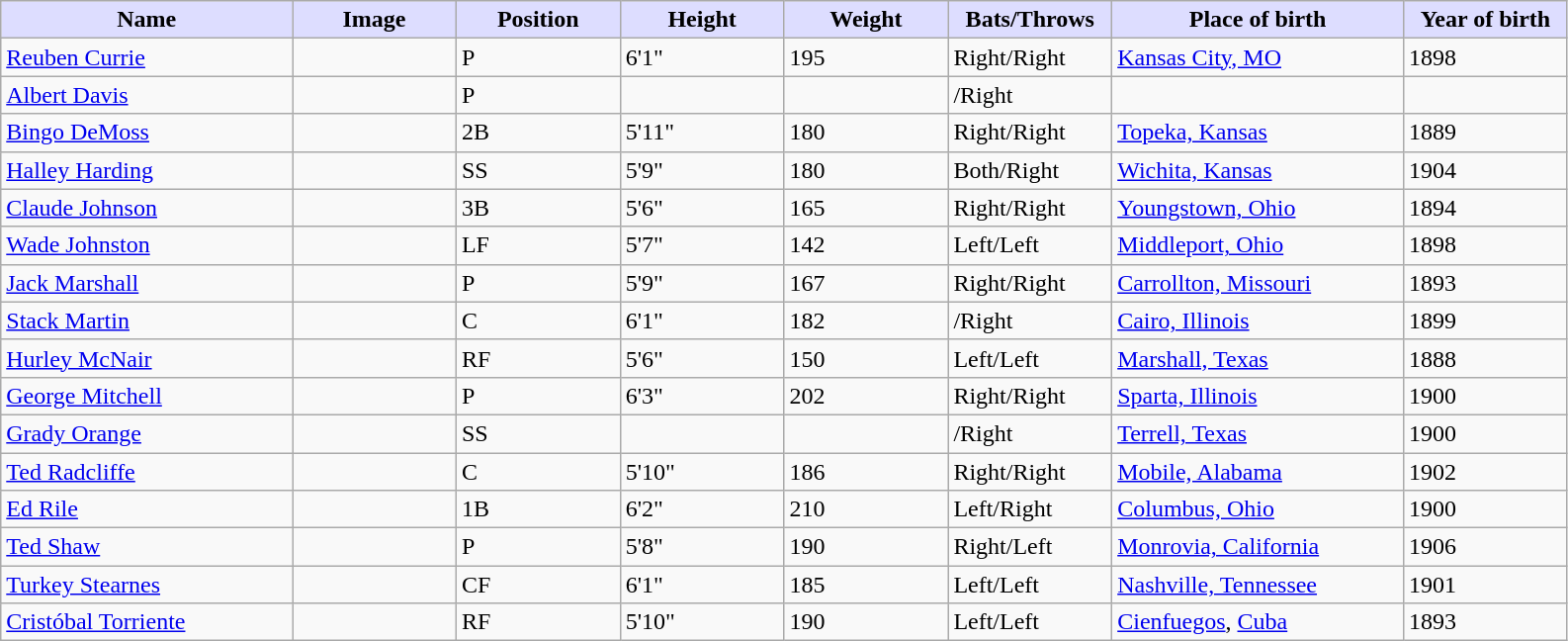<table class="wikitable sortable">
<tr>
<th style="background:#ddf; width:16%;">Name</th>
<th style="background:#ddf; width:9%;">Image</th>
<th style="background:#ddf; width:9%;">Position</th>
<th style="background:#ddf; width:9%;">Height</th>
<th style="background:#ddf; width:9%;">Weight</th>
<th style="background:#ddf; width:9%;">Bats/Throws</th>
<th style="background:#ddf; width:16%;">Place of birth</th>
<th style="background:#ddf; width:9%;">Year of birth</th>
</tr>
<tr>
<td><a href='#'>Reuben Currie</a></td>
<td></td>
<td>P</td>
<td>6'1"</td>
<td>195</td>
<td>Right/Right</td>
<td><a href='#'>Kansas City, MO</a></td>
<td>1898</td>
</tr>
<tr>
<td><a href='#'>Albert Davis</a></td>
<td></td>
<td>P</td>
<td></td>
<td></td>
<td>/Right</td>
<td></td>
<td></td>
</tr>
<tr>
<td><a href='#'>Bingo DeMoss</a></td>
<td></td>
<td>2B</td>
<td>5'11"</td>
<td>180</td>
<td>Right/Right</td>
<td><a href='#'>Topeka, Kansas</a></td>
<td>1889</td>
</tr>
<tr>
<td><a href='#'>Halley Harding</a></td>
<td></td>
<td>SS</td>
<td>5'9"</td>
<td>180</td>
<td>Both/Right</td>
<td><a href='#'>Wichita, Kansas</a></td>
<td>1904</td>
</tr>
<tr>
<td><a href='#'>Claude Johnson</a></td>
<td></td>
<td>3B</td>
<td>5'6"</td>
<td>165</td>
<td>Right/Right</td>
<td><a href='#'>Youngstown, Ohio</a></td>
<td>1894</td>
</tr>
<tr>
<td><a href='#'>Wade Johnston</a></td>
<td></td>
<td>LF</td>
<td>5'7"</td>
<td>142</td>
<td>Left/Left</td>
<td><a href='#'>Middleport, Ohio</a></td>
<td>1898</td>
</tr>
<tr>
<td><a href='#'>Jack Marshall</a></td>
<td></td>
<td>P</td>
<td>5'9"</td>
<td>167</td>
<td>Right/Right</td>
<td><a href='#'>Carrollton, Missouri</a></td>
<td>1893</td>
</tr>
<tr>
<td><a href='#'>Stack Martin</a></td>
<td></td>
<td>C</td>
<td>6'1"</td>
<td>182</td>
<td>/Right</td>
<td><a href='#'>Cairo, Illinois</a></td>
<td>1899</td>
</tr>
<tr>
<td><a href='#'>Hurley McNair</a></td>
<td></td>
<td>RF</td>
<td>5'6"</td>
<td>150</td>
<td>Left/Left</td>
<td><a href='#'>Marshall, Texas</a></td>
<td>1888</td>
</tr>
<tr>
<td><a href='#'>George Mitchell</a></td>
<td></td>
<td>P</td>
<td>6'3"</td>
<td>202</td>
<td>Right/Right</td>
<td><a href='#'>Sparta, Illinois</a></td>
<td>1900</td>
</tr>
<tr>
<td><a href='#'>Grady Orange</a></td>
<td></td>
<td>SS</td>
<td></td>
<td></td>
<td>/Right</td>
<td><a href='#'>Terrell, Texas</a></td>
<td>1900</td>
</tr>
<tr>
<td><a href='#'>Ted Radcliffe</a></td>
<td></td>
<td>C</td>
<td>5'10"</td>
<td>186</td>
<td>Right/Right</td>
<td><a href='#'>Mobile, Alabama</a></td>
<td>1902</td>
</tr>
<tr>
<td><a href='#'>Ed Rile</a></td>
<td></td>
<td>1B</td>
<td>6'2"</td>
<td>210</td>
<td>Left/Right</td>
<td><a href='#'>Columbus, Ohio</a></td>
<td>1900</td>
</tr>
<tr>
<td><a href='#'>Ted Shaw</a></td>
<td></td>
<td>P</td>
<td>5'8"</td>
<td>190</td>
<td>Right/Left</td>
<td><a href='#'>Monrovia, California</a></td>
<td>1906</td>
</tr>
<tr>
<td><a href='#'>Turkey Stearnes</a></td>
<td></td>
<td>CF</td>
<td>6'1"</td>
<td>185</td>
<td>Left/Left</td>
<td><a href='#'>Nashville, Tennessee</a></td>
<td>1901</td>
</tr>
<tr>
<td><a href='#'>Cristóbal Torriente</a></td>
<td></td>
<td>RF</td>
<td>5'10"</td>
<td>190</td>
<td>Left/Left</td>
<td><a href='#'>Cienfuegos</a>, <a href='#'>Cuba</a></td>
<td>1893</td>
</tr>
</table>
